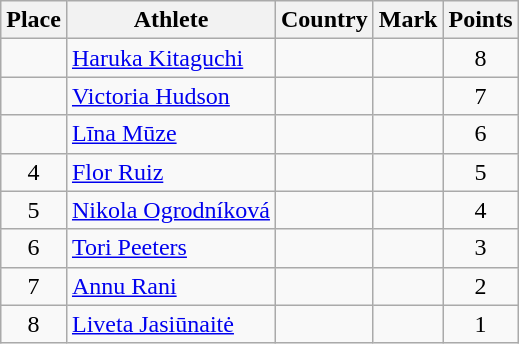<table class="wikitable">
<tr>
<th>Place</th>
<th>Athlete</th>
<th>Country</th>
<th>Mark</th>
<th>Points</th>
</tr>
<tr>
<td align=center></td>
<td><a href='#'>Haruka Kitaguchi</a></td>
<td></td>
<td></td>
<td align=center>8</td>
</tr>
<tr>
<td align=center></td>
<td><a href='#'>Victoria Hudson</a></td>
<td></td>
<td></td>
<td align=center>7</td>
</tr>
<tr>
<td align=center></td>
<td><a href='#'>Līna Mūze</a></td>
<td></td>
<td></td>
<td align=center>6</td>
</tr>
<tr>
<td align=center>4</td>
<td><a href='#'>Flor Ruiz</a></td>
<td></td>
<td></td>
<td align=center>5</td>
</tr>
<tr>
<td align=center>5</td>
<td><a href='#'>Nikola Ogrodníková</a></td>
<td></td>
<td></td>
<td align=center>4</td>
</tr>
<tr>
<td align=center>6</td>
<td><a href='#'>Tori Peeters</a></td>
<td></td>
<td></td>
<td align=center>3</td>
</tr>
<tr>
<td align=center>7</td>
<td><a href='#'>Annu Rani</a></td>
<td></td>
<td></td>
<td align=center>2</td>
</tr>
<tr>
<td align=center>8</td>
<td><a href='#'>Liveta Jasiūnaitė</a></td>
<td></td>
<td></td>
<td align=center>1</td>
</tr>
</table>
